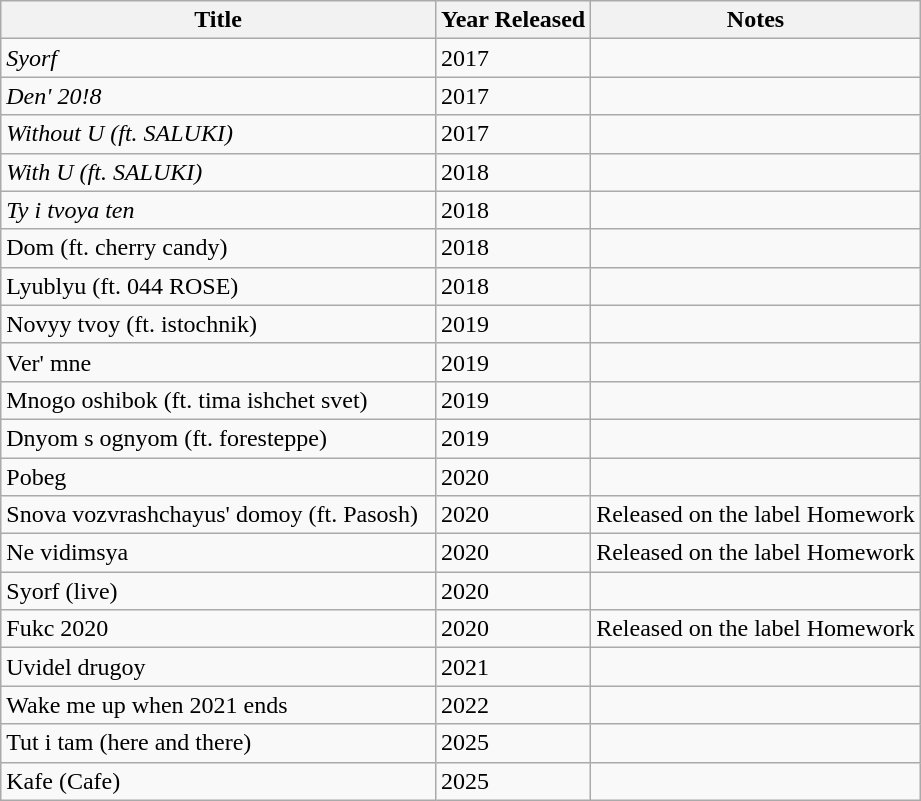<table class="wikitable">
<tr>
<th>Title</th>
<th>Year Released</th>
<th>Notes</th>
</tr>
<tr>
<td><em>Syorf</em></td>
<td>2017</td>
<td></td>
</tr>
<tr>
<td><em>Den' 20!8</em> </td>
<td>2017</td>
<td></td>
</tr>
<tr>
<td><em>Without U (ft. SALUKI)</em></td>
<td>2017</td>
<td></td>
</tr>
<tr>
<td><em>With U (ft. SALUKI)</em></td>
<td>2018</td>
<td></td>
</tr>
<tr>
<td><em>Ty i tvoya ten<strong></td>
<td>2018</td>
<td></td>
</tr>
<tr>
<td></em>Dom (ft. cherry candy)<em></td>
<td>2018</td>
<td></td>
</tr>
<tr>
<td></em>Lyublyu (ft. 044 ROSE)<em></td>
<td>2018</td>
<td></td>
</tr>
<tr>
<td></em>Novyy tvoy (ft. istochnik)<em></td>
<td>2019</td>
<td></td>
</tr>
<tr>
<td></em>Ver' mne<em></td>
<td>2019</td>
<td></td>
</tr>
<tr>
<td></em>Mnogo oshibok (ft. tima ishchet svet)  <em></td>
<td>2019</td>
<td></td>
</tr>
<tr>
<td></em>Dnyom s ognyom (ft. foresteppe)<em></td>
<td>2019</td>
<td></td>
</tr>
<tr>
<td></em>Pobeg<em></td>
<td>2020</td>
<td></td>
</tr>
<tr>
<td></em>Snova vozvrashchayus' domoy (ft. Pasosh)  <em></td>
<td>2020</td>
<td>Released on the label Homework</td>
</tr>
<tr>
<td></em>Ne vidimsya<em></td>
<td>2020</td>
<td>Released on the label Homework</td>
</tr>
<tr>
<td></em>Syorf (live)<em></td>
<td>2020</td>
<td></td>
</tr>
<tr>
<td></em>Fukc 2020<em></td>
<td>2020</td>
<td>Released on the label Homework</td>
</tr>
<tr>
<td></em>Uvidel drugoy<em></td>
<td>2021</td>
<td></td>
</tr>
<tr>
<td></em>Wake me up when 2021 ends<em></td>
<td>2022</td>
<td></td>
</tr>
<tr>
<td></em>Tut i tam (here and there)<em></td>
<td>2025</td>
<td></td>
</tr>
<tr>
<td></em>Kafe (Cafe)<em></td>
<td>2025</td>
<td></td>
</tr>
</table>
